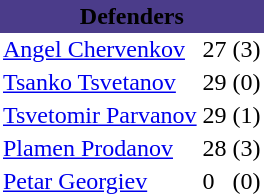<table class="toccolours" border="0" cellpadding="2" cellspacing="0" align="left" style="margin:0.5em;">
<tr>
<th colspan="4" align="center" bgcolor="#4b3c8a"><span>Defenders</span></th>
</tr>
<tr>
<td> <a href='#'>Angel Chervenkov</a></td>
<td>27</td>
<td>(3)</td>
</tr>
<tr>
<td> <a href='#'>Tsanko Tsvetanov</a></td>
<td>29</td>
<td>(0)</td>
</tr>
<tr>
<td> <a href='#'>Tsvetomir Parvanov</a></td>
<td>29</td>
<td>(1)</td>
</tr>
<tr>
<td> <a href='#'>Plamen Prodanov</a></td>
<td>28</td>
<td>(3)</td>
</tr>
<tr>
<td> <a href='#'>Petar Georgiev</a></td>
<td>0</td>
<td>(0)</td>
</tr>
<tr>
</tr>
</table>
